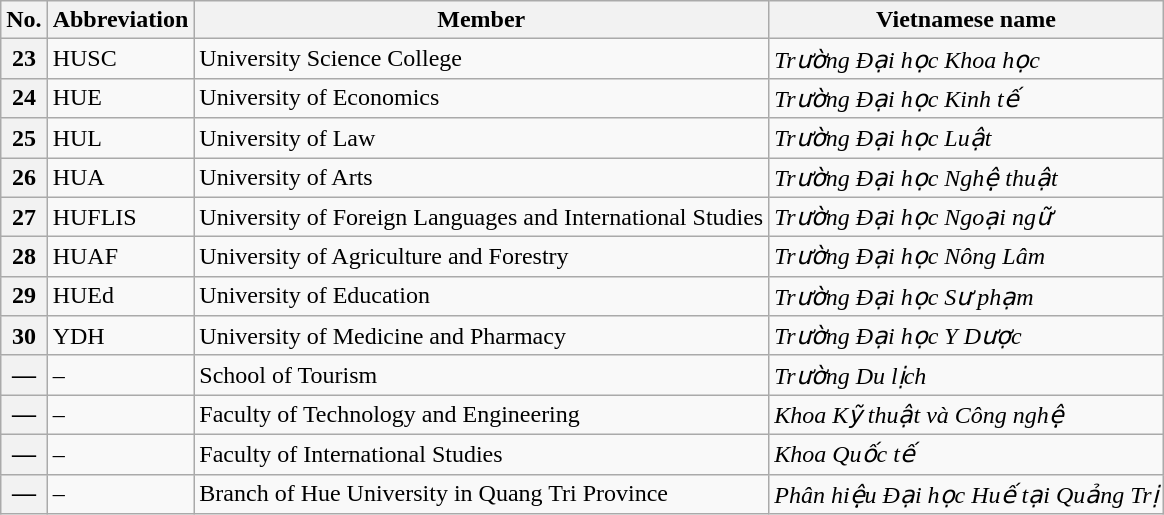<table class="wikitable sortable mw-collapsible">
<tr>
<th>No.</th>
<th>Abbreviation</th>
<th>Member</th>
<th>Vietnamese name</th>
</tr>
<tr>
<th>23</th>
<td>HUSC</td>
<td>University Science College</td>
<td><em>Trường Đại học Khoa học</em></td>
</tr>
<tr>
<th>24</th>
<td>HUE</td>
<td>University of Economics</td>
<td><em>Trường Đại học Kinh tế</em></td>
</tr>
<tr>
<th>25</th>
<td>HUL</td>
<td>University of Law</td>
<td><em>Trường Đại học Luật</em></td>
</tr>
<tr>
<th>26</th>
<td>HUA</td>
<td>University of Arts</td>
<td><em>Trường Đại học Nghệ thuật</em></td>
</tr>
<tr>
<th>27</th>
<td>HUFLIS</td>
<td>University of Foreign Languages and International Studies</td>
<td><em>Trường Đại học Ngoại ngữ</em></td>
</tr>
<tr>
<th>28</th>
<td>HUAF</td>
<td>University of Agriculture and Forestry</td>
<td><em>Trường Đại học Nông Lâm</em></td>
</tr>
<tr>
<th>29</th>
<td>HUEd</td>
<td>University of Education</td>
<td><em>Trường Đại học Sư phạm</em></td>
</tr>
<tr>
<th>30</th>
<td>YDH</td>
<td>University of Medicine and Pharmacy</td>
<td><em>Trường Đại học Y Dược</em></td>
</tr>
<tr>
<th>—</th>
<td>–</td>
<td>School of Tourism</td>
<td><em>Trường Du lịch</em></td>
</tr>
<tr>
<th>—</th>
<td>–</td>
<td>Faculty of Technology and Engineering</td>
<td><em>Khoa Kỹ thuật và Công nghệ</em></td>
</tr>
<tr>
<th>—</th>
<td>–</td>
<td>Faculty of International Studies</td>
<td><em>Khoa Quốc tế</em></td>
</tr>
<tr>
<th>—</th>
<td>–</td>
<td>Branch of Hue University in Quang Tri Province</td>
<td><em>Phân hiệu Đại học Huế tại Quảng Trị</em></td>
</tr>
</table>
